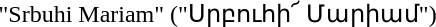<table>
<tr valign=top>
<td lang=hy>"Srbuhi Mariam" ("Սրբուհի՜ Մարիամ")<br></td>
</tr>
</table>
